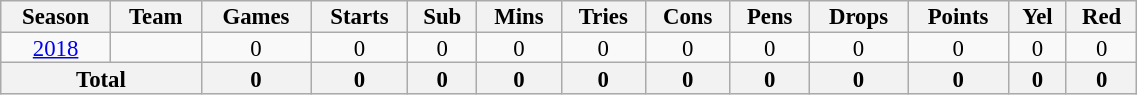<table class="wikitable" style="text-align:center; line-height:90%; font-size:95%; width:60%;">
<tr>
<th>Season</th>
<th>Team</th>
<th>Games</th>
<th>Starts</th>
<th>Sub</th>
<th>Mins</th>
<th>Tries</th>
<th>Cons</th>
<th>Pens</th>
<th>Drops</th>
<th>Points</th>
<th>Yel</th>
<th>Red</th>
</tr>
<tr>
<td><a href='#'>2018</a></td>
<td></td>
<td>0</td>
<td>0</td>
<td>0</td>
<td>0</td>
<td>0</td>
<td>0</td>
<td>0</td>
<td>0</td>
<td>0</td>
<td>0</td>
<td>0</td>
</tr>
<tr>
<th colspan="2">Total</th>
<th>0</th>
<th>0</th>
<th>0</th>
<th>0</th>
<th>0</th>
<th>0</th>
<th>0</th>
<th>0</th>
<th>0</th>
<th>0</th>
<th>0</th>
</tr>
</table>
